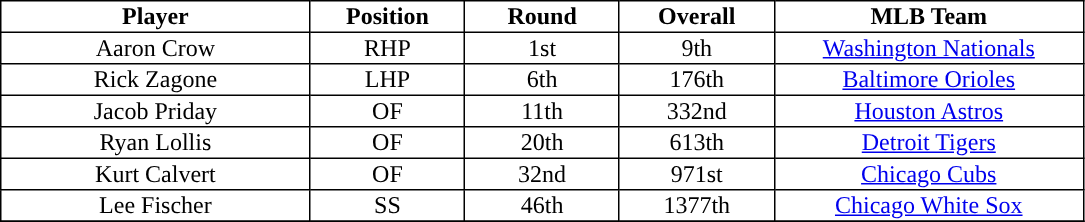<table class="toccolours" border=1 style="text-align:center; border-collapse:collapse;">
<tr>
<th style="width:20%; ">Player</th>
<th style="width:10%; ">Position</th>
<th style="width:10%; ">Round</th>
<th style="width:10%; ">Overall</th>
<th style="width:20%; ">MLB Team</th>
</tr>
<tr>
<td>Aaron Crow</td>
<td>RHP</td>
<td>1st</td>
<td>9th</td>
<td><a href='#'>Washington Nationals</a></td>
</tr>
<tr>
<td>Rick Zagone</td>
<td>LHP</td>
<td>6th</td>
<td>176th</td>
<td><a href='#'>Baltimore Orioles</a></td>
</tr>
<tr>
<td>Jacob Priday</td>
<td>OF</td>
<td>11th</td>
<td>332nd</td>
<td><a href='#'>Houston Astros</a></td>
</tr>
<tr>
<td>Ryan Lollis</td>
<td>OF</td>
<td>20th</td>
<td>613th</td>
<td><a href='#'>Detroit Tigers</a></td>
</tr>
<tr>
<td>Kurt Calvert</td>
<td>OF</td>
<td>32nd</td>
<td>971st</td>
<td><a href='#'>Chicago Cubs</a></td>
</tr>
<tr>
<td>Lee Fischer</td>
<td>SS</td>
<td>46th</td>
<td>1377th</td>
<td><a href='#'>Chicago White Sox</a></td>
</tr>
<tr>
</tr>
</table>
